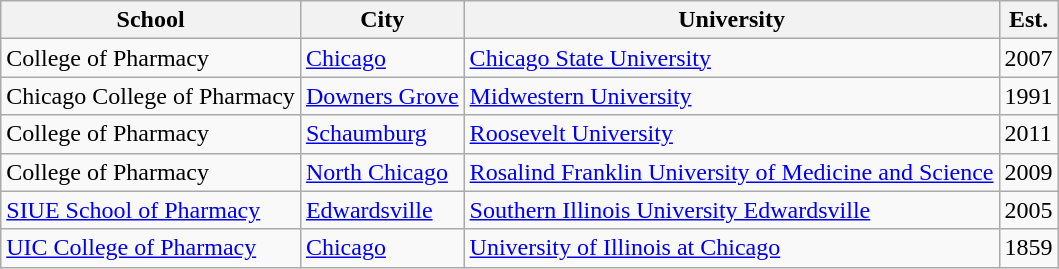<table class="wikitable sortable">
<tr>
<th scope="col">School</th>
<th scope="col">City</th>
<th scope="col">University</th>
<th scope="col">Est.</th>
</tr>
<tr>
<td>College of Pharmacy</td>
<td><a href='#'>Chicago</a></td>
<td><a href='#'>Chicago State University</a></td>
<td>2007</td>
</tr>
<tr>
<td>Chicago College of Pharmacy</td>
<td><a href='#'>Downers Grove</a></td>
<td><a href='#'>Midwestern University</a></td>
<td>1991</td>
</tr>
<tr>
<td>College of Pharmacy</td>
<td><a href='#'>Schaumburg</a></td>
<td><a href='#'>Roosevelt University</a></td>
<td>2011</td>
</tr>
<tr>
<td>College of Pharmacy</td>
<td><a href='#'>North Chicago</a></td>
<td><a href='#'>Rosalind Franklin University of Medicine and Science</a></td>
<td>2009</td>
</tr>
<tr>
<td><a href='#'>SIUE School of Pharmacy</a></td>
<td><a href='#'>Edwardsville</a></td>
<td><a href='#'>Southern Illinois University Edwardsville</a></td>
<td>2005</td>
</tr>
<tr>
<td><a href='#'>UIC College of Pharmacy</a></td>
<td><a href='#'>Chicago</a></td>
<td><a href='#'>University of Illinois at Chicago</a></td>
<td>1859</td>
</tr>
</table>
